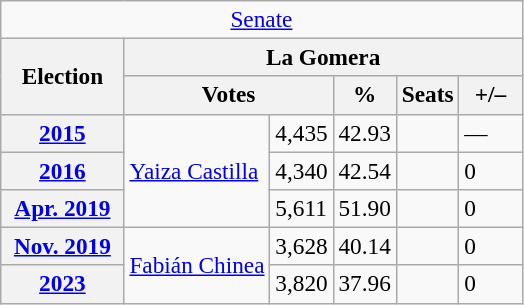<table class="wikitable" style="font-size:97%; text-align:left;">
<tr>
<td colspan="7" align="center"><a href='#'>Senate</a></td>
</tr>
<tr>
<th rowspan="2" width="75">Election</th>
<th colspan="5">La Gomera</th>
</tr>
<tr>
<th colspan="2">Votes</th>
<th width="35">%</th>
<th>Seats</th>
<th width="35">+/–</th>
</tr>
<tr>
<th><a href='#'>2015</a></th>
<td rowspan="3"> <a href='#'>Yaiza Castilla</a></td>
<td>4,435</td>
<td>42.93</td>
<td></td>
<td>—</td>
</tr>
<tr>
<th><a href='#'>2016</a></th>
<td>4,340</td>
<td>42.54</td>
<td></td>
<td>0</td>
</tr>
<tr>
<th><a href='#'>Apr. 2019</a></th>
<td>5,611</td>
<td>51.90</td>
<td></td>
<td>0</td>
</tr>
<tr>
<th><a href='#'>Nov. 2019</a></th>
<td rowspan="3"> <a href='#'>Fabián Chinea</a></td>
<td>3,628</td>
<td>40.14</td>
<td></td>
<td>0</td>
</tr>
<tr>
<th><a href='#'>2023</a></th>
<td>3,820</td>
<td>37.96</td>
<td></td>
<td>0</td>
</tr>
</table>
